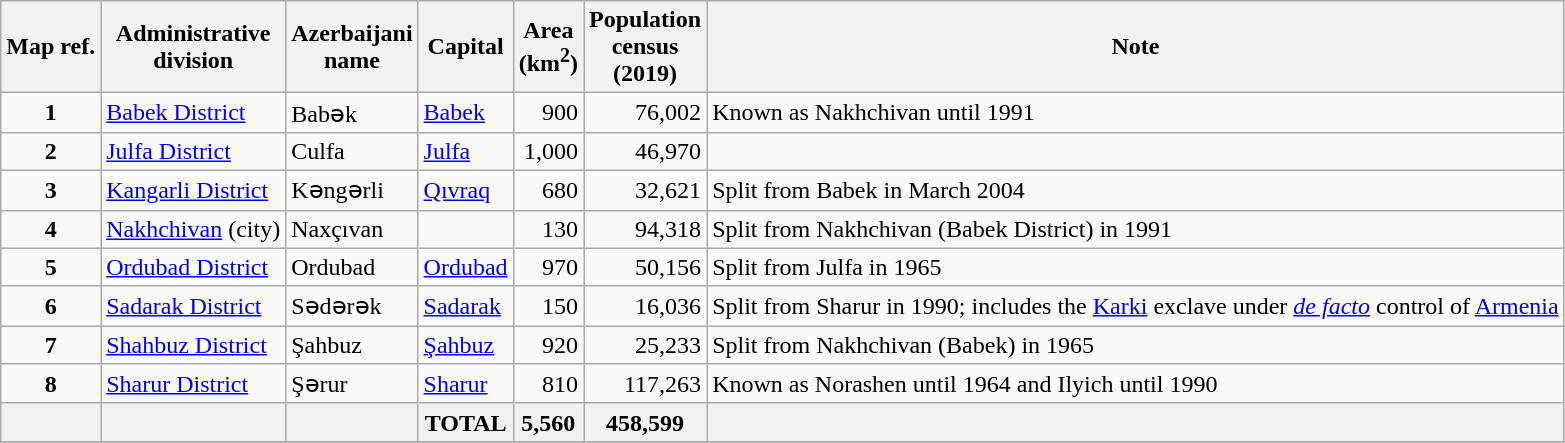<table class="wikitable sortable">
<tr>
<th>Map ref.</th>
<th>Administrative<br>division</th>
<th>Azerbaijani<br>name</th>
<th>Capital</th>
<th>Area<br>(km<sup>2</sup>)</th>
<th>Population<br>census<br>(2019)</th>
<th>Note</th>
</tr>
<tr>
<td align="center"><strong>1</strong></td>
<td align="left"><a href='#'>Babek District</a></td>
<td align="left">Babək</td>
<td align="left"><a href='#'>Babek</a></td>
<td align="right">900</td>
<td align="right">76,002</td>
<td align="left">Known as Nakhchivan until 1991</td>
</tr>
<tr>
<td align="center"><strong>2</strong></td>
<td align="left"><a href='#'>Julfa District</a></td>
<td align="left">Culfa</td>
<td align="left"><a href='#'>Julfa</a></td>
<td align="right">1,000</td>
<td align="right">46,970</td>
<td align="left"></td>
</tr>
<tr>
<td align="center"><strong>3</strong></td>
<td align="left"><a href='#'>Kangarli District</a></td>
<td align="left">Kəngərli</td>
<td align="left"><a href='#'>Qıvraq</a></td>
<td align="right">680</td>
<td align="right">32,621</td>
<td align="left">Split from Babek in March 2004</td>
</tr>
<tr>
<td align="center"><strong>4</strong></td>
<td align="left"><a href='#'>Nakhchivan</a> (city)</td>
<td align="left">Naxçıvan</td>
<td align="left"></td>
<td align="right">130</td>
<td align="right">94,318</td>
<td align="left">Split from Nakhchivan (Babek District) in 1991</td>
</tr>
<tr>
<td align="center"><strong>5</strong></td>
<td align="left"><a href='#'>Ordubad District</a></td>
<td align="left">Ordubad</td>
<td align="left"><a href='#'>Ordubad</a></td>
<td align="right">970</td>
<td align="right">50,156</td>
<td align="left">Split from Julfa in 1965</td>
</tr>
<tr>
<td align="center"><strong>6</strong></td>
<td align="left"><a href='#'>Sadarak District</a></td>
<td align="left">Sədərək</td>
<td align="left"><a href='#'>Sadarak</a></td>
<td align="right">150</td>
<td align="right">16,036</td>
<td align="left">Split from Sharur in 1990; includes the <a href='#'>Karki</a> exclave under <em><a href='#'>de facto</a></em> control of <a href='#'>Armenia</a></td>
</tr>
<tr>
<td align="center"><strong>7</strong></td>
<td align="left"><a href='#'>Shahbuz District</a></td>
<td align="left">Şahbuz</td>
<td align="left"><a href='#'>Şahbuz</a></td>
<td align="right">920</td>
<td align="right">25,233</td>
<td align="left">Split from Nakhchivan (Babek) in 1965</td>
</tr>
<tr>
<td align="center"><strong>8</strong></td>
<td align="left"><a href='#'>Sharur District</a></td>
<td align="left">Şərur</td>
<td align="left"><a href='#'>Sharur</a></td>
<td align="right">810</td>
<td align="right">117,263</td>
<td align="left">Known as Norashen until 1964 and Ilyich until 1990</td>
</tr>
<tr>
<th align="left"></th>
<th align="left"></th>
<th align="left"></th>
<th align="right">TOTAL</th>
<th align="right">5,560</th>
<th align="right">458,599</th>
<th align="left"></th>
</tr>
<tr>
</tr>
</table>
